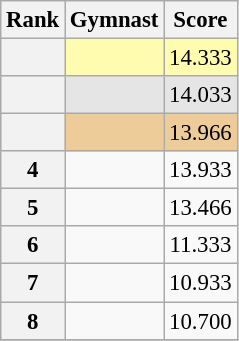<table class="wikitable sortable" style="text-align:center; font-size:95%">
<tr>
<th scope=col>Rank</th>
<th scope=col>Gymnast</th>
<th scope=col>Score</th>
</tr>
<tr bgcolor=fffcaf>
<th scope=row style="text-align:center"></th>
<td align=left></td>
<td>14.333</td>
</tr>
<tr bgcolor=e5e5e5>
<th scope=row style="text-align:center"></th>
<td align=left></td>
<td>14.033</td>
</tr>
<tr bgcolor=eecc99>
<th scope=row style="text-align:center"></th>
<td align=left></td>
<td>13.966</td>
</tr>
<tr>
<th scope=row style="text-align:center">4</th>
<td align=left></td>
<td>13.933</td>
</tr>
<tr>
<th scope=row style="text-align:center">5</th>
<td align=left></td>
<td>13.466</td>
</tr>
<tr>
<th scope=row style="text-align:center">6</th>
<td align=left></td>
<td>11.333</td>
</tr>
<tr>
<th scope=row style="text-align:center">7</th>
<td align=left></td>
<td>10.933</td>
</tr>
<tr>
<th scope=row style="text-align:center">8</th>
<td align=left></td>
<td>10.700</td>
</tr>
<tr>
</tr>
</table>
